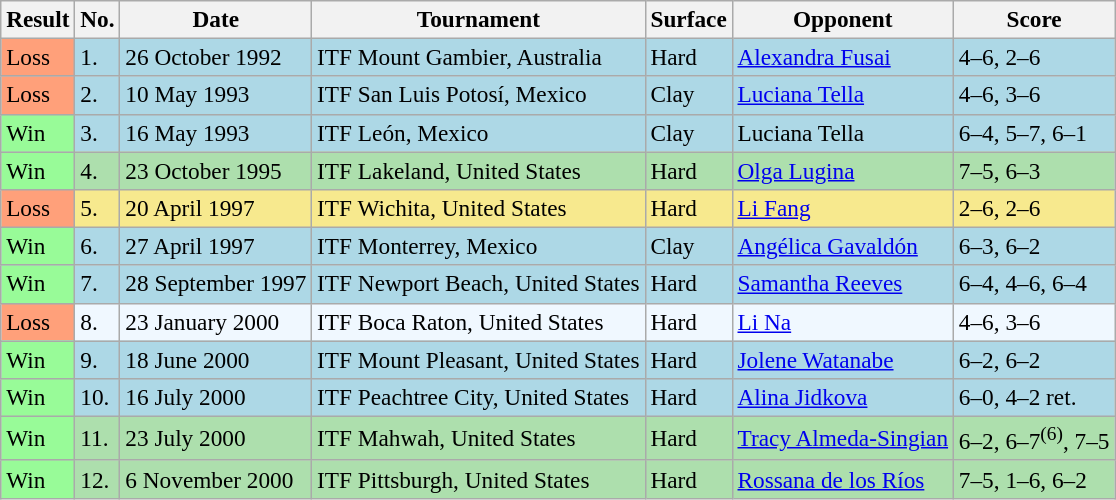<table class="sortable wikitable" style="font-size:97%;">
<tr>
<th>Result</th>
<th>No.</th>
<th>Date</th>
<th>Tournament</th>
<th>Surface</th>
<th>Opponent</th>
<th>Score</th>
</tr>
<tr style="background:lightblue;">
<td style="background:#ffa07a;">Loss</td>
<td>1.</td>
<td>26 October 1992</td>
<td>ITF Mount Gambier, Australia</td>
<td>Hard</td>
<td> <a href='#'>Alexandra Fusai</a></td>
<td>4–6, 2–6</td>
</tr>
<tr style="background:lightblue;">
<td style="background:#ffa07a;">Loss</td>
<td>2.</td>
<td>10 May 1993</td>
<td>ITF San Luis Potosí, Mexico</td>
<td>Clay</td>
<td> <a href='#'>Luciana Tella</a></td>
<td>4–6, 3–6</td>
</tr>
<tr style="background:lightblue;">
<td style="background:#98fb98;">Win</td>
<td>3.</td>
<td>16 May 1993</td>
<td>ITF León, Mexico</td>
<td>Clay</td>
<td> Luciana Tella</td>
<td>6–4, 5–7, 6–1</td>
</tr>
<tr style="background:#addfad;">
<td style="background:#98fb98;">Win</td>
<td>4.</td>
<td>23 October 1995</td>
<td>ITF Lakeland, United States</td>
<td>Hard</td>
<td> <a href='#'>Olga Lugina</a></td>
<td>7–5, 6–3</td>
</tr>
<tr style="background:#f7e98e;">
<td style="background:#ffa07a;">Loss</td>
<td>5.</td>
<td>20 April 1997</td>
<td>ITF Wichita, United States</td>
<td>Hard</td>
<td> <a href='#'>Li Fang</a></td>
<td>2–6, 2–6</td>
</tr>
<tr style="background:lightblue;">
<td style="background:#98fb98;">Win</td>
<td>6.</td>
<td>27 April 1997</td>
<td>ITF Monterrey, Mexico</td>
<td>Clay</td>
<td> <a href='#'>Angélica Gavaldón</a></td>
<td>6–3, 6–2</td>
</tr>
<tr style="background:lightblue;">
<td style="background:#98fb98;">Win</td>
<td>7.</td>
<td>28 September 1997</td>
<td>ITF Newport Beach, United States</td>
<td>Hard</td>
<td> <a href='#'>Samantha Reeves</a></td>
<td>6–4, 4–6, 6–4</td>
</tr>
<tr style="background:#f0f8ff;">
<td style="background:#ffa07a;">Loss</td>
<td>8.</td>
<td>23 January 2000</td>
<td>ITF Boca Raton, United States</td>
<td>Hard</td>
<td> <a href='#'>Li Na</a></td>
<td>4–6, 3–6</td>
</tr>
<tr style="background:lightblue;">
<td style="background:#98fb98;">Win</td>
<td>9.</td>
<td>18 June 2000</td>
<td>ITF Mount Pleasant, United States</td>
<td>Hard</td>
<td> <a href='#'>Jolene Watanabe</a></td>
<td>6–2, 6–2</td>
</tr>
<tr style="background:lightblue;">
<td style="background:#98fb98;">Win</td>
<td>10.</td>
<td>16 July 2000</td>
<td>ITF Peachtree City, United States</td>
<td>Hard</td>
<td> <a href='#'>Alina Jidkova</a></td>
<td>6–0, 4–2 ret.</td>
</tr>
<tr style="background:#addfad;">
<td style="background:#98fb98;">Win</td>
<td>11.</td>
<td>23 July 2000</td>
<td>ITF Mahwah, United States</td>
<td>Hard</td>
<td> <a href='#'>Tracy Almeda-Singian</a></td>
<td>6–2, 6–7<sup>(6)</sup>, 7–5</td>
</tr>
<tr style="background:#addfad;">
<td style="background:#98fb98;">Win</td>
<td>12.</td>
<td>6 November 2000</td>
<td>ITF Pittsburgh, United States</td>
<td>Hard</td>
<td> <a href='#'>Rossana de los Ríos</a></td>
<td>7–5, 1–6, 6–2</td>
</tr>
</table>
